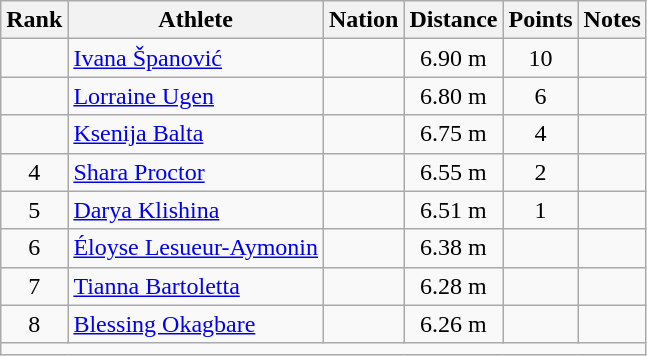<table class="wikitable mw-datatable sortable" style="text-align:center;">
<tr>
<th>Rank</th>
<th>Athlete</th>
<th>Nation</th>
<th>Distance</th>
<th>Points</th>
<th>Notes</th>
</tr>
<tr>
<td></td>
<td align=left><a href='#'>Ivana Španović</a></td>
<td align=left></td>
<td>6.90 m </td>
<td>10</td>
<td></td>
</tr>
<tr>
<td></td>
<td align=left><a href='#'>Lorraine Ugen</a></td>
<td align=left></td>
<td>6.80 m </td>
<td>6</td>
<td></td>
</tr>
<tr>
<td></td>
<td align=left><a href='#'>Ksenija Balta</a></td>
<td align=left></td>
<td>6.75 m </td>
<td>4</td>
<td></td>
</tr>
<tr>
<td>4</td>
<td align=left><a href='#'>Shara Proctor</a></td>
<td align=left></td>
<td>6.55 m </td>
<td>2</td>
<td></td>
</tr>
<tr>
<td>5</td>
<td align=left><a href='#'>Darya Klishina</a></td>
<td align=left></td>
<td>6.51 m </td>
<td>1</td>
<td></td>
</tr>
<tr>
<td>6</td>
<td align=left><a href='#'>Éloyse Lesueur-Aymonin</a></td>
<td align=left></td>
<td>6.38 m </td>
<td></td>
<td></td>
</tr>
<tr>
<td>7</td>
<td align=left><a href='#'>Tianna Bartoletta</a></td>
<td align=left></td>
<td>6.28 m </td>
<td></td>
<td></td>
</tr>
<tr>
<td>8</td>
<td align=left><a href='#'>Blessing Okagbare</a></td>
<td align=left></td>
<td>6.26 m </td>
<td></td>
<td></td>
</tr>
<tr class="sortbottom">
<td colspan=6></td>
</tr>
</table>
